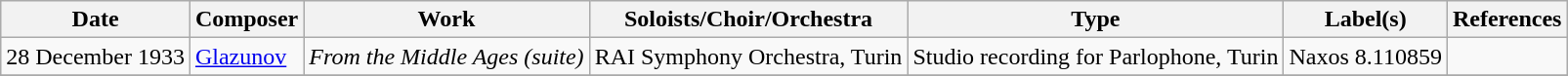<table class="wikitable">
<tr>
<th>Date</th>
<th>Composer</th>
<th>Work</th>
<th>Soloists/Choir/Orchestra</th>
<th>Type</th>
<th>Label(s)</th>
<th>References</th>
</tr>
<tr>
<td>28 December 1933</td>
<td><a href='#'>Glazunov</a></td>
<td><em>From the Middle Ages (suite)</em></td>
<td>RAI Symphony Orchestra, Turin</td>
<td>Studio recording for Parlophone, Turin</td>
<td>Naxos 8.110859</td>
<td></td>
</tr>
<tr>
</tr>
</table>
